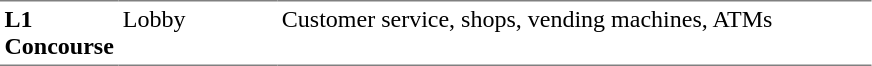<table table border=0 cellspacing=0 cellpadding=3>
<tr>
<td style="border-bottom:solid 1px gray; border-top:solid 1px gray;" valign=top width=50><strong>L1<br>Concourse</strong></td>
<td style="border-bottom:solid 1px gray; border-top:solid 1px gray;" valign=top width=100>Lobby</td>
<td style="border-bottom:solid 1px gray; border-top:solid 1px gray;" valign=top width=390>Customer service, shops, vending machines, ATMs</td>
</tr>
</table>
